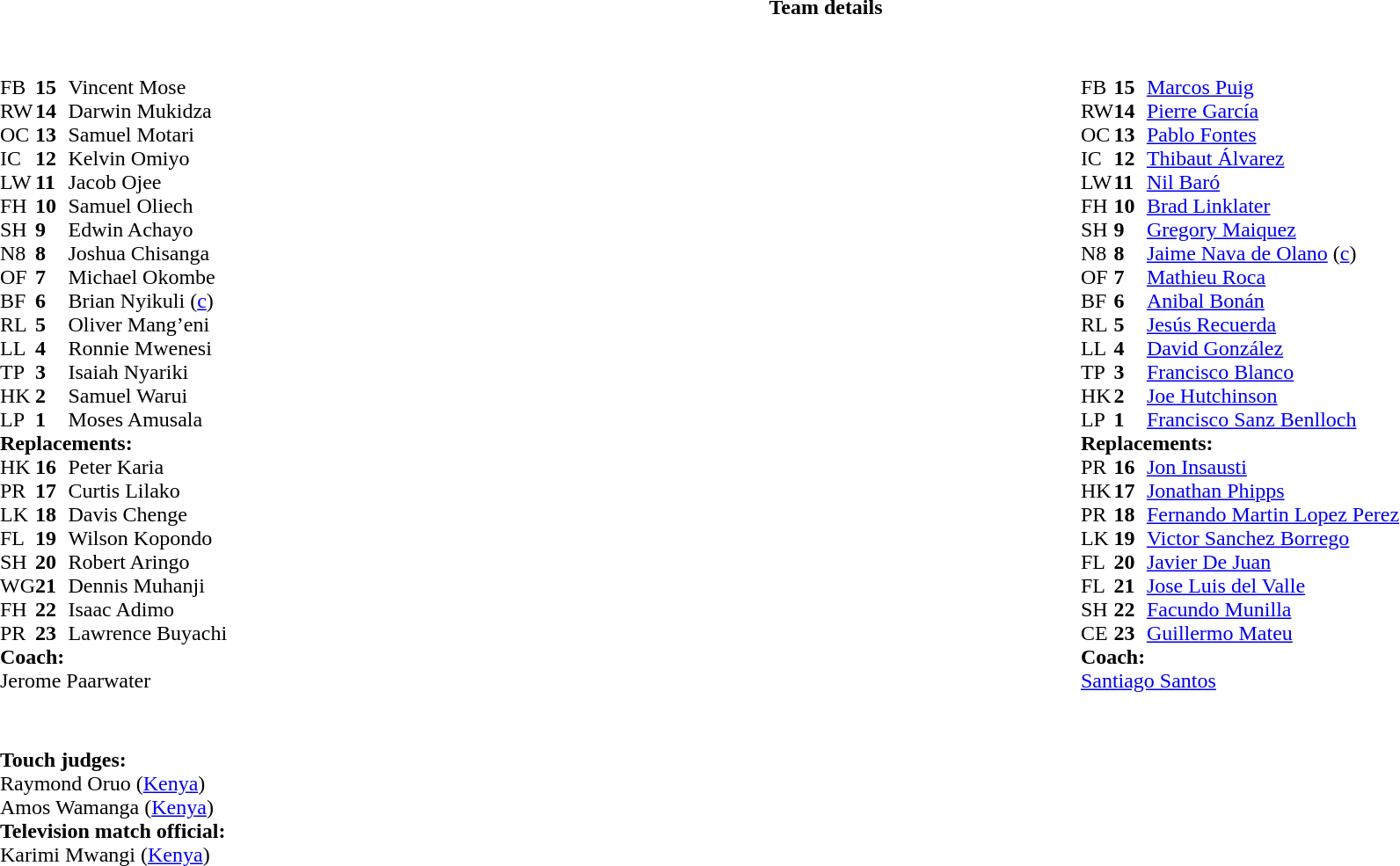<table border="0" width="100%" class="collapsible collapsed">
<tr>
<th>Team details</th>
</tr>
<tr>
<td><br><table style="width:100%;">
<tr>
<td style="vertical-align:top; width:50%"><br><table cellspacing="0" cellpadding="0">
<tr>
<th width="25"></th>
<th width="25"></th>
</tr>
<tr>
<td>FB</td>
<td><strong>15</strong></td>
<td>Vincent Mose</td>
</tr>
<tr>
<td>RW</td>
<td><strong>14</strong></td>
<td>Darwin Mukidza</td>
</tr>
<tr>
<td>OC</td>
<td><strong>13</strong></td>
<td>Samuel Motari</td>
</tr>
<tr>
<td>IC</td>
<td><strong>12</strong></td>
<td>Kelvin Omiyo</td>
</tr>
<tr>
<td>LW</td>
<td><strong>11</strong></td>
<td>Jacob Ojee</td>
</tr>
<tr>
<td>FH</td>
<td><strong>10</strong></td>
<td>Samuel Oliech</td>
</tr>
<tr>
<td>SH</td>
<td><strong>9</strong></td>
<td>Edwin Achayo</td>
</tr>
<tr>
<td>N8</td>
<td><strong>8</strong></td>
<td>Joshua Chisanga</td>
</tr>
<tr>
<td>OF</td>
<td><strong>7</strong></td>
<td>Michael Okombe</td>
</tr>
<tr>
<td>BF</td>
<td><strong>6</strong></td>
<td>Brian Nyikuli (<a href='#'>c</a>)</td>
</tr>
<tr>
<td>RL</td>
<td><strong>5</strong></td>
<td>Oliver Mang’eni</td>
</tr>
<tr>
<td>LL</td>
<td><strong>4</strong></td>
<td>Ronnie Mwenesi</td>
</tr>
<tr>
<td>TP</td>
<td><strong>3</strong></td>
<td>Isaiah Nyariki</td>
</tr>
<tr>
<td>HK</td>
<td><strong>2</strong></td>
<td>Samuel Warui</td>
</tr>
<tr>
<td>LP</td>
<td><strong>1</strong></td>
<td>Moses Amusala</td>
</tr>
<tr>
<td colspan=3><strong>Replacements:</strong></td>
</tr>
<tr>
<td>HK</td>
<td><strong>16</strong></td>
<td>Peter Karia</td>
</tr>
<tr>
<td>PR</td>
<td><strong>17</strong></td>
<td>Curtis Lilako</td>
</tr>
<tr>
<td>LK</td>
<td><strong>18</strong></td>
<td>Davis Chenge</td>
</tr>
<tr>
<td>FL</td>
<td><strong>19</strong></td>
<td>Wilson Kopondo</td>
</tr>
<tr>
<td>SH</td>
<td><strong>20</strong></td>
<td>Robert Aringo</td>
</tr>
<tr>
<td>WG</td>
<td><strong>21</strong></td>
<td>Dennis Muhanji</td>
</tr>
<tr>
<td>FH</td>
<td><strong>22</strong></td>
<td>Isaac Adimo</td>
</tr>
<tr>
<td>PR</td>
<td><strong>23</strong></td>
<td>Lawrence Buyachi</td>
</tr>
<tr>
<td colspan=3><strong>Coach:</strong></td>
</tr>
<tr>
<td colspan="4"> Jerome Paarwater</td>
</tr>
</table>
</td>
<td style="vertical-align:top; width:50%"><br><table cellspacing="0" cellpadding="0" style="margin:auto">
<tr>
<th width="25"></th>
<th width="25"></th>
</tr>
<tr>
<td>FB</td>
<td><strong>15</strong></td>
<td><a href='#'>Marcos Puig</a></td>
</tr>
<tr>
<td>RW</td>
<td><strong>14</strong></td>
<td><a href='#'>Pierre García</a></td>
</tr>
<tr>
<td>OC</td>
<td><strong>13</strong></td>
<td><a href='#'>Pablo Fontes</a></td>
</tr>
<tr>
<td>IC</td>
<td><strong>12</strong></td>
<td><a href='#'>Thibaut Álvarez</a></td>
</tr>
<tr>
<td>LW</td>
<td><strong>11</strong></td>
<td><a href='#'>Nil Baró</a></td>
</tr>
<tr>
<td>FH</td>
<td><strong>10</strong></td>
<td><a href='#'>Brad Linklater</a></td>
</tr>
<tr>
<td>SH</td>
<td><strong>9</strong></td>
<td><a href='#'>Gregory Maiquez</a></td>
</tr>
<tr>
<td>N8</td>
<td><strong>8</strong></td>
<td><a href='#'>Jaime Nava de Olano</a> (<a href='#'>c</a>)</td>
</tr>
<tr>
<td>OF</td>
<td><strong>7</strong></td>
<td><a href='#'>Mathieu Roca</a></td>
</tr>
<tr>
<td>BF</td>
<td><strong>6</strong></td>
<td><a href='#'>Anibal Bonán</a></td>
</tr>
<tr>
<td>RL</td>
<td><strong>5</strong></td>
<td><a href='#'>Jesús Recuerda</a></td>
</tr>
<tr>
<td>LL</td>
<td><strong>4</strong></td>
<td><a href='#'>David González</a></td>
</tr>
<tr>
<td>TP</td>
<td><strong>3</strong></td>
<td><a href='#'>Francisco Blanco</a></td>
</tr>
<tr>
<td>HK</td>
<td><strong>2</strong></td>
<td><a href='#'>Joe Hutchinson</a></td>
</tr>
<tr>
<td>LP</td>
<td><strong>1</strong></td>
<td><a href='#'>Francisco Sanz Benlloch</a></td>
</tr>
<tr>
<td colspan=3><strong>Replacements:</strong></td>
</tr>
<tr>
<td>PR</td>
<td><strong>16</strong></td>
<td><a href='#'>Jon Insausti</a></td>
</tr>
<tr>
<td>HK</td>
<td><strong>17</strong></td>
<td><a href='#'>Jonathan Phipps</a></td>
</tr>
<tr>
<td>PR</td>
<td><strong>18</strong></td>
<td><a href='#'>Fernando Martin Lopez Perez</a></td>
</tr>
<tr>
<td>LK</td>
<td><strong>19</strong></td>
<td><a href='#'>Victor Sanchez Borrego</a></td>
</tr>
<tr>
<td>FL</td>
<td><strong>20</strong></td>
<td><a href='#'>Javier De Juan</a></td>
</tr>
<tr>
<td>FL</td>
<td><strong>21</strong></td>
<td><a href='#'>Jose Luis del Valle</a></td>
</tr>
<tr>
<td>SH</td>
<td><strong>22</strong></td>
<td><a href='#'>Facundo Munilla</a></td>
</tr>
<tr>
<td>CE</td>
<td><strong>23</strong></td>
<td><a href='#'>Guillermo Mateu</a></td>
</tr>
<tr>
<td colspan=3><strong>Coach:</strong></td>
</tr>
<tr>
<td colspan="4"> <a href='#'>Santiago Santos</a></td>
</tr>
</table>
</td>
</tr>
</table>
<table style="width:100%">
<tr>
<td><br><br><strong>Touch judges:</strong>
<br>Raymond Oruo (<a href='#'>Kenya</a>)
<br>Amos Wamanga (<a href='#'>Kenya</a>)
<br><strong>Television match official:</strong>
<br>Karimi Mwangi (<a href='#'>Kenya</a>)</td>
</tr>
</table>
</td>
</tr>
</table>
